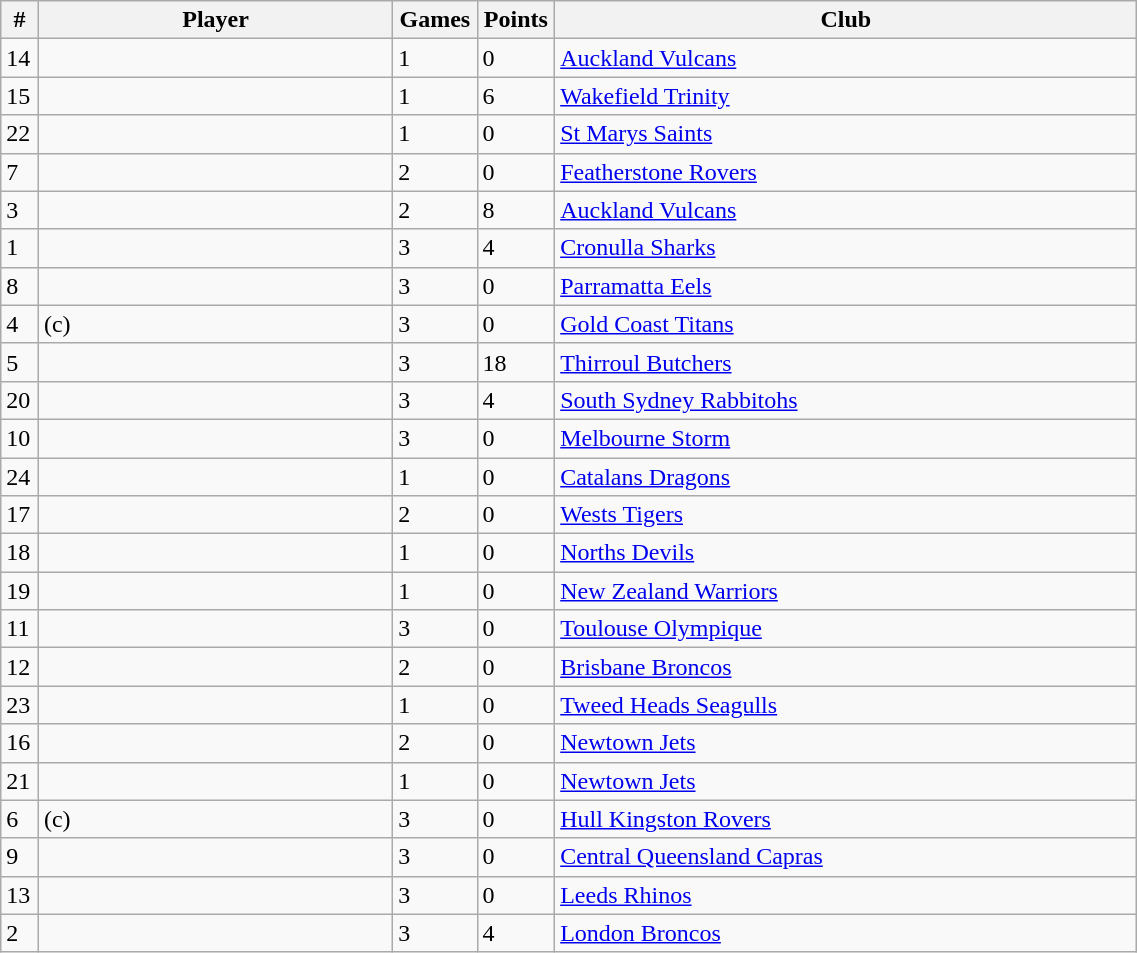<table class="wikitable sortable" style="width:60%;text-align:left">
<tr>
<th width=2%>#</th>
<th width=28%>Player</th>
<th width=2%>Games</th>
<th width=2%>Points</th>
<th width=46%>Club</th>
</tr>
<tr>
<td>14</td>
<td></td>
<td>1</td>
<td>0</td>
<td> <a href='#'>Auckland Vulcans</a></td>
</tr>
<tr>
<td>15</td>
<td></td>
<td>1</td>
<td>6</td>
<td> <a href='#'>Wakefield Trinity</a></td>
</tr>
<tr>
<td>22</td>
<td></td>
<td>1</td>
<td>0</td>
<td> <a href='#'>St Marys Saints</a></td>
</tr>
<tr>
<td>7</td>
<td></td>
<td>2</td>
<td>0</td>
<td> <a href='#'>Featherstone Rovers</a></td>
</tr>
<tr>
<td>3</td>
<td></td>
<td>2</td>
<td>8</td>
<td> <a href='#'>Auckland Vulcans</a></td>
</tr>
<tr>
<td>1</td>
<td></td>
<td>3</td>
<td>4</td>
<td> <a href='#'>Cronulla Sharks</a></td>
</tr>
<tr>
<td>8</td>
<td></td>
<td>3</td>
<td>0</td>
<td> <a href='#'>Parramatta Eels</a></td>
</tr>
<tr>
<td>4</td>
<td> (c)</td>
<td>3</td>
<td>0</td>
<td> <a href='#'>Gold Coast Titans</a></td>
</tr>
<tr>
<td>5</td>
<td></td>
<td>3</td>
<td>18</td>
<td> <a href='#'>Thirroul Butchers</a></td>
</tr>
<tr>
<td>20</td>
<td></td>
<td>3</td>
<td>4</td>
<td> <a href='#'>South Sydney Rabbitohs</a></td>
</tr>
<tr>
<td>10</td>
<td></td>
<td>3</td>
<td>0</td>
<td> <a href='#'>Melbourne Storm</a></td>
</tr>
<tr>
<td>24</td>
<td></td>
<td>1</td>
<td>0</td>
<td> <a href='#'>Catalans Dragons</a></td>
</tr>
<tr>
<td>17</td>
<td></td>
<td>2</td>
<td>0</td>
<td> <a href='#'>Wests Tigers</a></td>
</tr>
<tr>
<td>18</td>
<td></td>
<td>1</td>
<td>0</td>
<td> <a href='#'>Norths Devils</a></td>
</tr>
<tr>
<td>19</td>
<td></td>
<td>1</td>
<td>0</td>
<td> <a href='#'>New Zealand Warriors</a></td>
</tr>
<tr>
<td>11</td>
<td></td>
<td>3</td>
<td>0</td>
<td> <a href='#'>Toulouse Olympique</a></td>
</tr>
<tr>
<td>12</td>
<td></td>
<td>2</td>
<td>0</td>
<td> <a href='#'>Brisbane Broncos</a></td>
</tr>
<tr>
<td>23</td>
<td></td>
<td>1</td>
<td>0</td>
<td> <a href='#'>Tweed Heads Seagulls</a></td>
</tr>
<tr>
<td>16</td>
<td></td>
<td>2</td>
<td>0</td>
<td> <a href='#'>Newtown Jets</a></td>
</tr>
<tr>
<td>21</td>
<td></td>
<td>1</td>
<td>0</td>
<td> <a href='#'>Newtown Jets</a></td>
</tr>
<tr>
<td>6</td>
<td> (c)</td>
<td>3</td>
<td>0</td>
<td> <a href='#'>Hull Kingston Rovers</a></td>
</tr>
<tr>
<td>9</td>
<td></td>
<td>3</td>
<td>0</td>
<td> <a href='#'>Central Queensland Capras</a></td>
</tr>
<tr>
<td>13</td>
<td></td>
<td>3</td>
<td>0</td>
<td> <a href='#'>Leeds Rhinos</a></td>
</tr>
<tr>
<td>2</td>
<td></td>
<td>3</td>
<td>4</td>
<td> <a href='#'>London Broncos</a></td>
</tr>
</table>
